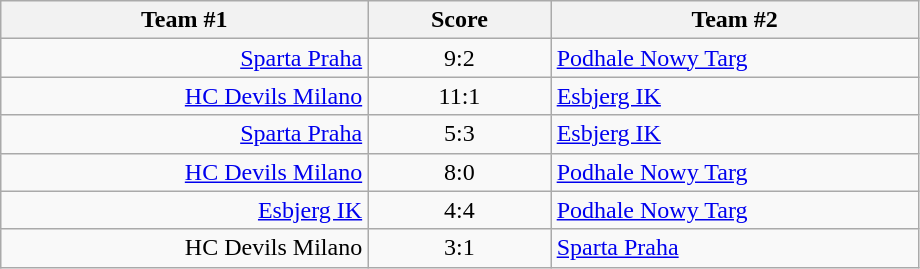<table class="wikitable" style="text-align: center;">
<tr>
<th width=22%>Team #1</th>
<th width=11%>Score</th>
<th width=22%>Team #2</th>
</tr>
<tr>
<td style="text-align: right;"><a href='#'>Sparta Praha</a> </td>
<td>9:2</td>
<td style="text-align: left;"> <a href='#'>Podhale Nowy Targ</a></td>
</tr>
<tr>
<td style="text-align: right;"><a href='#'>HC Devils Milano</a> </td>
<td>11:1</td>
<td style="text-align: left;"> <a href='#'>Esbjerg IK</a></td>
</tr>
<tr>
<td style="text-align: right;"><a href='#'>Sparta Praha</a> </td>
<td>5:3</td>
<td style="text-align: left;"> <a href='#'>Esbjerg IK</a></td>
</tr>
<tr>
<td style="text-align: right;"><a href='#'>HC Devils Milano</a> </td>
<td>8:0</td>
<td style="text-align: left;"> <a href='#'>Podhale Nowy Targ</a></td>
</tr>
<tr>
<td style="text-align: right;"><a href='#'>Esbjerg IK</a> </td>
<td>4:4</td>
<td style="text-align: left;"> <a href='#'>Podhale Nowy Targ</a></td>
</tr>
<tr>
<td style="text-align: right;">HC Devils Milano </td>
<td>3:1</td>
<td style="text-align: left;"> <a href='#'>Sparta Praha</a></td>
</tr>
</table>
